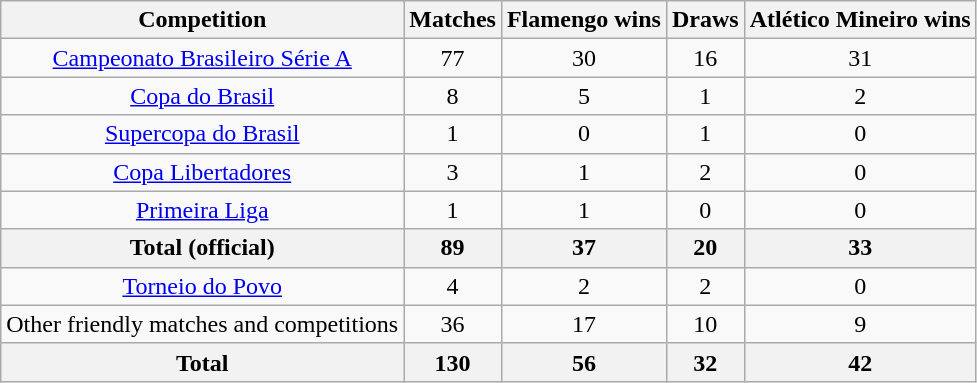<table class="wikitable" style="text-align:center">
<tr align="left">
<th>Competition</th>
<th>Matches</th>
<th>Flamengo wins</th>
<th>Draws</th>
<th>Atlético Mineiro wins</th>
</tr>
<tr>
<td><a href='#'>Campeonato Brasileiro Série A</a></td>
<td>77</td>
<td>30</td>
<td>16</td>
<td>31</td>
</tr>
<tr>
<td><a href='#'>Copa do Brasil</a></td>
<td>8</td>
<td>5</td>
<td>1</td>
<td>2</td>
</tr>
<tr>
<td><a href='#'>Supercopa do Brasil</a></td>
<td>1</td>
<td>0</td>
<td>1</td>
<td>0</td>
</tr>
<tr>
<td><a href='#'>Copa Libertadores</a></td>
<td>3</td>
<td>1</td>
<td>2</td>
<td>0</td>
</tr>
<tr |->
<td><a href='#'>Primeira Liga</a></td>
<td>1</td>
<td>1</td>
<td>0</td>
<td>0</td>
</tr>
<tr>
<th>Total (official)</th>
<th>89</th>
<th>37</th>
<th>20</th>
<th>33</th>
</tr>
<tr>
<td><a href='#'>Torneio do Povo</a></td>
<td>4</td>
<td>2</td>
<td>2</td>
<td>0</td>
</tr>
<tr>
<td>Other friendly matches and competitions</td>
<td>36</td>
<td>17</td>
<td>10</td>
<td>9</td>
</tr>
<tr>
<th><strong>Total</strong></th>
<th><strong>130</strong></th>
<th><strong>56</strong></th>
<th><strong>32</strong></th>
<th><strong>42</strong></th>
</tr>
</table>
